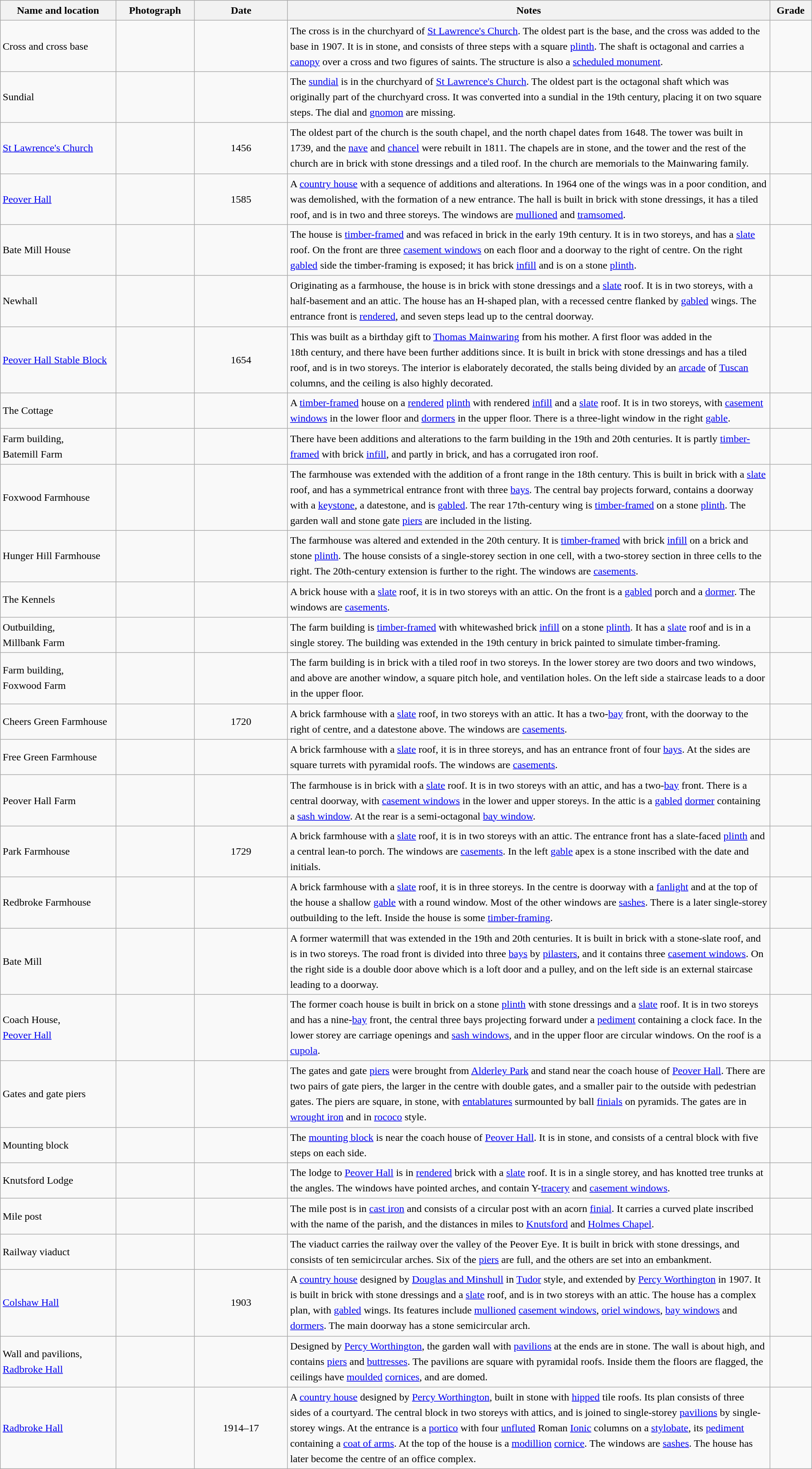<table class="wikitable sortable plainrowheaders" style="width:100%;border:0px;text-align:left;line-height:150%;">
<tr>
<th scope="col"  style="width:150px">Name and location</th>
<th scope="col"  style="width:100px" class="unsortable">Photograph</th>
<th scope="col"  style="width:120px">Date</th>
<th scope="col"  style="width:650px" class="unsortable">Notes</th>
<th scope="col"  style="width:50px">Grade</th>
</tr>
<tr>
<td>Cross and cross base<br><small></small></td>
<td></td>
<td align="center"></td>
<td>The cross is in the churchyard of <a href='#'>St Lawrence's Church</a>.  The oldest part is the base, and the cross was added to the base in 1907.  It is in stone, and consists of three steps with a square <a href='#'>plinth</a>.  The shaft is octagonal and carries a <a href='#'>canopy</a> over a cross and two figures of saints.  The structure is also a <a href='#'>scheduled monument</a>.</td>
<td align="center" ></td>
</tr>
<tr>
<td>Sundial<br><small></small></td>
<td></td>
<td align="center"></td>
<td>The <a href='#'>sundial</a> is in the churchyard of <a href='#'>St Lawrence's Church</a>.  The oldest part is the octagonal shaft which was originally part of the churchyard cross.  It was converted into a sundial in the 19th century, placing it on two square steps.  The dial and <a href='#'>gnomon</a> are missing.</td>
<td align="center" ></td>
</tr>
<tr>
<td><a href='#'>St Lawrence's Church</a><br><small></small></td>
<td></td>
<td align="center">1456</td>
<td>The oldest part of the church is the south chapel, and the north chapel dates from 1648.  The tower was built in 1739, and the <a href='#'>nave</a> and <a href='#'>chancel</a> were rebuilt in 1811.  The chapels are in stone, and the tower and the rest of the church are in brick with stone dressings and a tiled roof.  In the church are memorials to the Mainwaring family.</td>
<td align="center" ></td>
</tr>
<tr>
<td><a href='#'>Peover Hall</a><br><small></small></td>
<td></td>
<td align="center">1585</td>
<td>A <a href='#'>country house</a> with a sequence of additions and alterations.  In 1964 one of the wings was in a poor condition, and was demolished, with the formation of a new entrance.  The hall is built in brick with stone dressings, it has a tiled roof, and is in two and three storeys.  The windows are <a href='#'>mullioned</a> and <a href='#'>tramsomed</a>.</td>
<td align="center" ></td>
</tr>
<tr>
<td>Bate Mill House<br><small></small></td>
<td></td>
<td align="center"></td>
<td>The house is <a href='#'>timber-framed</a> and was refaced in brick in the early 19th century.  It is in two storeys, and has a <a href='#'>slate</a> roof.  On the front are three <a href='#'>casement windows</a> on each floor and a doorway to the right of centre.  On the right <a href='#'>gabled</a> side the timber-framing is exposed; it has brick <a href='#'>infill</a> and is on a stone <a href='#'>plinth</a>.</td>
<td align="center" ></td>
</tr>
<tr>
<td>Newhall<br><small></small></td>
<td></td>
<td align="center"></td>
<td>Originating as a farmhouse, the house is in brick with stone dressings and a <a href='#'>slate</a> roof.  It is in two storeys, with a half-basement and an attic.  The house has an H-shaped plan, with a recessed centre flanked by <a href='#'>gabled</a> wings. The entrance front is <a href='#'>rendered</a>, and seven steps lead up to the central doorway.</td>
<td align="center" ></td>
</tr>
<tr>
<td><a href='#'>Peover Hall Stable Block</a><br><small></small></td>
<td></td>
<td align="center">1654</td>
<td>This was built as a birthday gift to <a href='#'>Thomas Mainwaring</a> from his mother.  A first floor was added in the 18th century, and there have been further additions since.  It is built in brick with stone dressings and has a tiled roof, and is in two storeys.  The interior is elaborately decorated, the stalls being divided by an <a href='#'>arcade</a> of <a href='#'>Tuscan</a> columns, and the ceiling is also highly decorated.</td>
<td align="center" ></td>
</tr>
<tr>
<td>The Cottage<br><small></small></td>
<td></td>
<td align="center"></td>
<td>A <a href='#'>timber-framed</a> house on a <a href='#'>rendered</a> <a href='#'>plinth</a> with rendered <a href='#'>infill</a> and a <a href='#'>slate</a> roof.  It is in two storeys, with <a href='#'>casement windows</a> in the lower floor and <a href='#'>dormers</a> in the upper floor.  There is a three-light window in the right <a href='#'>gable</a>.</td>
<td align="center" ></td>
</tr>
<tr>
<td>Farm building,<br>Batemill Farm<br><small></small></td>
<td></td>
<td align="center"></td>
<td>There have been additions and alterations to the farm building in the 19th and 20th centuries.  It is partly <a href='#'>timber-framed</a> with brick <a href='#'>infill</a>, and partly in brick, and has a corrugated iron roof.</td>
<td align="center" ></td>
</tr>
<tr>
<td>Foxwood Farmhouse<br><small></small></td>
<td></td>
<td align="center"></td>
<td>The farmhouse was extended with the addition of a front range in the 18th century.  This is built in brick with a <a href='#'>slate</a> roof, and has a symmetrical entrance front with three <a href='#'>bays</a>.  The central bay projects forward, contains a doorway with a <a href='#'>keystone</a>, a datestone, and is <a href='#'>gabled</a>.  The rear 17th-century wing is <a href='#'>timber-framed</a> on a stone <a href='#'>plinth</a>.  The garden wall and stone gate <a href='#'>piers</a> are included in the listing.</td>
<td align="center" ></td>
</tr>
<tr>
<td>Hunger Hill Farmhouse<br><small></small></td>
<td></td>
<td align="center"></td>
<td>The farmhouse was altered and extended in the 20th century.  It is <a href='#'>timber-framed</a> with brick <a href='#'>infill</a> on a brick and stone <a href='#'>plinth</a>.  The house consists of a single-storey section in one cell, with a two-storey section in three cells to the right.  The 20th-century extension is further to the right.  The windows are <a href='#'>casements</a>.</td>
<td align="center" ></td>
</tr>
<tr>
<td>The Kennels<br><small></small></td>
<td></td>
<td align="center"></td>
<td>A brick house with a <a href='#'>slate</a> roof, it is in two storeys with an attic.  On the front is a <a href='#'>gabled</a> porch and a <a href='#'>dormer</a>.  The windows are <a href='#'>casements</a>.</td>
<td align="center" ></td>
</tr>
<tr>
<td>Outbuilding,<br>Millbank Farm<br><small></small></td>
<td></td>
<td align="center"></td>
<td>The farm building is <a href='#'>timber-framed</a> with whitewashed brick <a href='#'>infill</a> on a stone <a href='#'>plinth</a>.  It has a <a href='#'>slate</a> roof and is in a single storey.  The building was extended in the 19th century in brick painted to simulate timber-framing.</td>
<td align="center" ></td>
</tr>
<tr>
<td>Farm building,<br>Foxwood Farm<br><small></small></td>
<td></td>
<td align="center"></td>
<td>The farm building is in brick with a tiled roof in two storeys.  In the lower storey are two doors and two windows, and above are another window, a square pitch hole, and ventilation holes.  On the left side a staircase leads to a door in the upper floor.</td>
<td align="center" ></td>
</tr>
<tr>
<td>Cheers Green Farmhouse<br><small></small></td>
<td></td>
<td align="center">1720</td>
<td>A brick farmhouse with a <a href='#'>slate</a> roof, in two storeys with an attic.  It has a two-<a href='#'>bay</a> front, with the doorway to the right of centre, and a datestone above.  The windows are <a href='#'>casements</a>.</td>
<td align="center" ></td>
</tr>
<tr>
<td>Free Green Farmhouse<br><small></small></td>
<td></td>
<td align="center"></td>
<td>A brick farmhouse with a <a href='#'>slate</a> roof, it is in three storeys, and has an entrance front of four <a href='#'>bays</a>.  At the sides are square turrets with pyramidal roofs.  The windows are <a href='#'>casements</a>.</td>
<td align="center" ></td>
</tr>
<tr>
<td>Peover Hall Farm<br><small></small></td>
<td></td>
<td align="center"></td>
<td>The farmhouse is in brick with a <a href='#'>slate</a> roof.  It is in two storeys with an attic, and has a two-<a href='#'>bay</a> front.  There is a central doorway, with <a href='#'>casement windows</a> in the lower and upper storeys.  In the attic is a <a href='#'>gabled</a> <a href='#'>dormer</a> containing a <a href='#'>sash window</a>.  At the rear is a semi-octagonal <a href='#'>bay window</a>.</td>
<td align="center" ></td>
</tr>
<tr>
<td>Park Farmhouse<br><small></small></td>
<td></td>
<td align="center">1729</td>
<td>A brick farmhouse with a <a href='#'>slate</a> roof, it is in two storeys with an attic.  The entrance front has a slate-faced <a href='#'>plinth</a> and a central lean-to porch.  The windows are <a href='#'>casements</a>.  In the left <a href='#'>gable</a> apex is a stone inscribed with the date and initials.</td>
<td align="center" ></td>
</tr>
<tr>
<td>Redbroke Farmhouse<br><small></small></td>
<td></td>
<td align="center"></td>
<td>A brick farmhouse with a <a href='#'>slate</a> roof, it is in three storeys.  In the centre is doorway with a <a href='#'>fanlight</a> and at the top of the house a shallow <a href='#'>gable</a> with a round window.  Most of the other windows are <a href='#'>sashes</a>.  There is a later single-storey outbuilding to the left. Inside the house is some <a href='#'>timber-framing</a>.</td>
<td align="center" ></td>
</tr>
<tr>
<td>Bate Mill<br><small></small></td>
<td></td>
<td align="center"></td>
<td>A former watermill that was extended in the 19th and 20th centuries.  It is built in brick with a stone-slate roof, and is in two storeys.  The road front is divided into three <a href='#'>bays</a> by <a href='#'>pilasters</a>, and it contains three <a href='#'>casement windows</a>.  On the right side is a double door above which is a loft door and a pulley, and on the left side is an external staircase leading to a doorway.</td>
<td align="center" ></td>
</tr>
<tr>
<td>Coach House,<br><a href='#'>Peover Hall</a><br><small></small></td>
<td></td>
<td align="center"></td>
<td>The former coach house is built in brick on a stone <a href='#'>plinth</a> with stone dressings and a <a href='#'>slate</a> roof.  It is in two storeys and has a nine-<a href='#'>bay</a> front, the central three bays projecting forward under a <a href='#'>pediment</a> containing a clock face.  In the lower storey are carriage openings and <a href='#'>sash windows</a>, and in the upper floor are circular windows.  On the roof is a <a href='#'>cupola</a>.</td>
<td align="center" ></td>
</tr>
<tr>
<td>Gates and gate piers<br><small></small></td>
<td></td>
<td align="center"></td>
<td>The gates and gate <a href='#'>piers</a> were brought from <a href='#'>Alderley Park</a> and stand near the coach house of <a href='#'>Peover Hall</a>.  There are two pairs of gate piers, the larger in the centre with double gates, and a smaller pair to the outside with pedestrian gates.  The piers are square, in stone, with <a href='#'>entablatures</a> surmounted by ball <a href='#'>finials</a> on pyramids.  The gates are in <a href='#'>wrought iron</a> and in <a href='#'>rococo</a> style.</td>
<td align="center" ></td>
</tr>
<tr>
<td>Mounting block<br><small></small></td>
<td></td>
<td align="center"></td>
<td>The <a href='#'>mounting block</a> is near the coach house of <a href='#'>Peover Hall</a>.  It is in stone, and consists of a central block with five steps on each side.</td>
<td align="center" ></td>
</tr>
<tr>
<td>Knutsford Lodge<br><small></small></td>
<td></td>
<td align="center"></td>
<td>The lodge to <a href='#'>Peover Hall</a> is in <a href='#'>rendered</a> brick with a <a href='#'>slate</a> roof.  It is in a single storey, and has knotted tree trunks at the angles.  The windows have pointed arches, and contain Y-<a href='#'>tracery</a> and <a href='#'>casement windows</a>.</td>
<td align="center" ></td>
</tr>
<tr>
<td>Mile post<br><small></small></td>
<td></td>
<td align="center"></td>
<td>The mile post is in <a href='#'>cast iron</a> and consists of a circular post with an acorn <a href='#'>finial</a>.  It carries a curved plate inscribed with the name of the parish, and the distances in miles to <a href='#'>Knutsford</a> and <a href='#'>Holmes Chapel</a>.</td>
<td align="center" ></td>
</tr>
<tr>
<td>Railway viaduct<br><small></small></td>
<td></td>
<td align="center"></td>
<td>The viaduct carries the railway over the valley of the Peover Eye.  It is built in brick with stone dressings, and consists of ten semicircular arches.  Six of the <a href='#'>piers</a> are full, and the others are set into an embankment.</td>
<td align="center" ></td>
</tr>
<tr>
<td><a href='#'>Colshaw Hall</a><br><small></small></td>
<td></td>
<td align="center">1903</td>
<td>A <a href='#'>country house</a> designed by <a href='#'>Douglas and Minshull</a> in <a href='#'>Tudor</a> style, and extended by <a href='#'>Percy Worthington</a> in 1907.  It is built in brick with stone dressings and a <a href='#'>slate</a> roof, and is in two storeys with an attic.  The house has a complex plan, with <a href='#'>gabled</a> wings.  Its features include <a href='#'>mullioned</a> <a href='#'>casement windows</a>, <a href='#'>oriel windows</a>, <a href='#'>bay windows</a> and <a href='#'>dormers</a>.  The main doorway has a stone semicircular arch.</td>
<td align="center" ></td>
</tr>
<tr>
<td>Wall and pavilions,<br><a href='#'>Radbroke Hall</a><br><small></small></td>
<td></td>
<td align="center"></td>
<td>Designed by <a href='#'>Percy Worthington</a>, the garden wall with <a href='#'>pavilions</a> at the ends are in stone.  The wall is about  high, and contains <a href='#'>piers</a> and <a href='#'>buttresses</a>.  The pavilions are square with pyramidal roofs.  Inside them the floors are flagged, the ceilings have <a href='#'>moulded</a> <a href='#'>cornices</a>, and are domed.</td>
<td align="center" ></td>
</tr>
<tr>
<td><a href='#'>Radbroke Hall</a><br><small></small></td>
<td></td>
<td align="center">1914–17</td>
<td>A <a href='#'>country house</a> designed by <a href='#'>Percy Worthington</a>, built in stone with <a href='#'>hipped</a> tile roofs.  Its plan consists of three sides of a courtyard.  The central block in two storeys with attics, and is joined to single-storey <a href='#'>pavilions</a> by single-storey wings.  At the entrance is a <a href='#'>portico</a> with four <a href='#'>unfluted</a> Roman <a href='#'>Ionic</a> columns on a <a href='#'>stylobate</a>, its <a href='#'>pediment</a> containing a <a href='#'>coat of arms</a>.  At the top of the house is a <a href='#'>modillion</a> <a href='#'>cornice</a>.  The windows are <a href='#'>sashes</a>.  The house has later become the centre of an office complex.</td>
<td align="center" ></td>
</tr>
<tr>
</tr>
</table>
